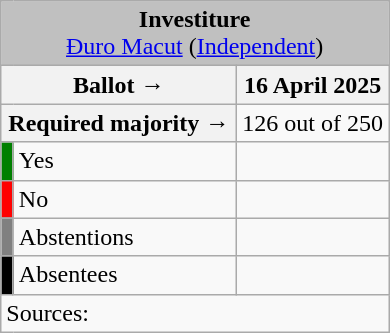<table class="wikitable" style="text-align:center">
<tr>
<td colspan="3" align="center" bgcolor="#C0C0C0"><strong>Investiture</strong><br><a href='#'>Đuro Macut</a> (<a href='#'>Independent</a>)</td>
</tr>
<tr>
<th colspan="2" style="width:150px">Ballot →</th>
<th>16 April 2025</th>
</tr>
<tr>
<th colspan="2">Required majority →</th>
<td>126 out of 250</td>
</tr>
<tr>
<th style="width:1px; background:green"></th>
<td style="text-align:left"><span>Yes</span></td>
<td></td>
</tr>
<tr>
<th style="background:red"></th>
<td style="text-align:left"><span>No</span></td>
<td></td>
</tr>
<tr>
<th style="background:gray"></th>
<td style="text-align:left"><span>Abstentions</span></td>
<td></td>
</tr>
<tr>
<th style="background:black"></th>
<td style="text-align:left"><span>Absentees</span></td>
<td></td>
</tr>
<tr>
<td colspan="3" style="text-align:left">Sources:</td>
</tr>
</table>
